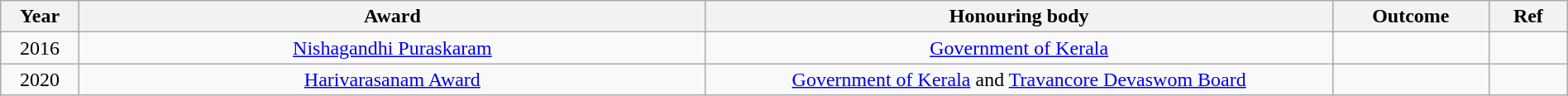<table class="wikitable" style="width:100%;">
<tr>
<th width=5%>Year</th>
<th style="width:40%;">Award</th>
<th style="width:40%;">Honouring body</th>
<th style="width:10%;">Outcome</th>
<th style="width:5%;">Ref</th>
</tr>
<tr>
<td style="text-align:center;">2016</td>
<td style="text-align:center;"><a href='#'>Nishagandhi Puraskaram</a></td>
<td style="text-align:center;"><a href='#'>Government of Kerala</a></td>
<td></td>
<td style="text-align:center;"></td>
</tr>
<tr>
<td style="text-align:center;">2020</td>
<td style="text-align:center;"><a href='#'>Harivarasanam Award</a></td>
<td style="text-align:center;"><a href='#'>Government of Kerala</a> and <a href='#'>Travancore Devaswom Board</a></td>
<td></td>
<td style="text-align:center;"></td>
</tr>
</table>
